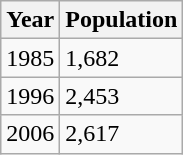<table class="wikitable">
<tr>
<th>Year</th>
<th>Population</th>
</tr>
<tr>
<td>1985</td>
<td>1,682</td>
</tr>
<tr>
<td>1996</td>
<td>2,453</td>
</tr>
<tr>
<td>2006</td>
<td>2,617</td>
</tr>
</table>
